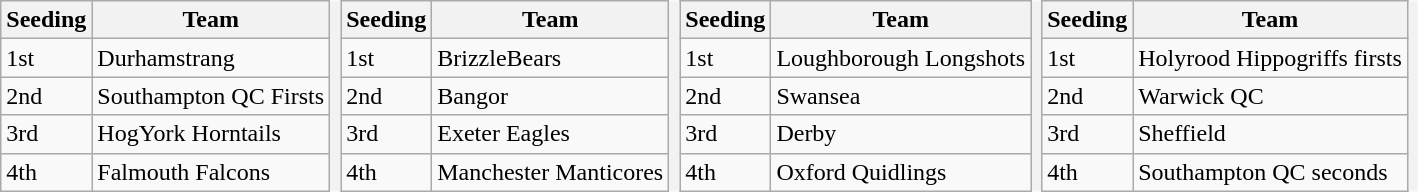<table class="wikitable" style="border: none;">
<tr>
<th>Seeding</th>
<th>Team</th>
<th rowspan="10" style="border: none;"></th>
<th>Seeding</th>
<th>Team</th>
<th rowspan="10" style="border: none;"></th>
<th>Seeding</th>
<th>Team</th>
<th rowspan="10" style="border: none;"></th>
<th>Seeding</th>
<th>Team</th>
<th rowspan="10" style="border: none;"></th>
</tr>
<tr>
<td>1st</td>
<td>Durhamstrang</td>
<td>1st</td>
<td>BrizzleBears</td>
<td>1st</td>
<td>Loughborough Longshots</td>
<td>1st</td>
<td>Holyrood Hippogriffs firsts</td>
</tr>
<tr>
<td>2nd</td>
<td>Southampton QC Firsts</td>
<td>2nd</td>
<td>Bangor</td>
<td>2nd</td>
<td>Swansea</td>
<td>2nd</td>
<td>Warwick QC</td>
</tr>
<tr>
<td>3rd</td>
<td>HogYork Horntails</td>
<td>3rd</td>
<td>Exeter Eagles</td>
<td>3rd</td>
<td>Derby</td>
<td>3rd</td>
<td>Sheffield</td>
</tr>
<tr>
<td>4th</td>
<td>Falmouth Falcons</td>
<td>4th</td>
<td>Manchester Manticores</td>
<td>4th</td>
<td>Oxford Quidlings</td>
<td>4th</td>
<td>Southampton QC seconds</td>
</tr>
</table>
